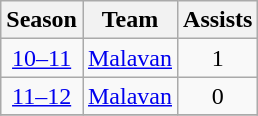<table class="wikitable" style="text-align: center;">
<tr>
<th>Season</th>
<th>Team</th>
<th>Assists</th>
</tr>
<tr>
<td><a href='#'>10–11</a></td>
<td align="left"><a href='#'>Malavan</a></td>
<td>1</td>
</tr>
<tr>
<td><a href='#'>11–12</a></td>
<td align="left"><a href='#'>Malavan</a></td>
<td>0</td>
</tr>
<tr>
</tr>
</table>
